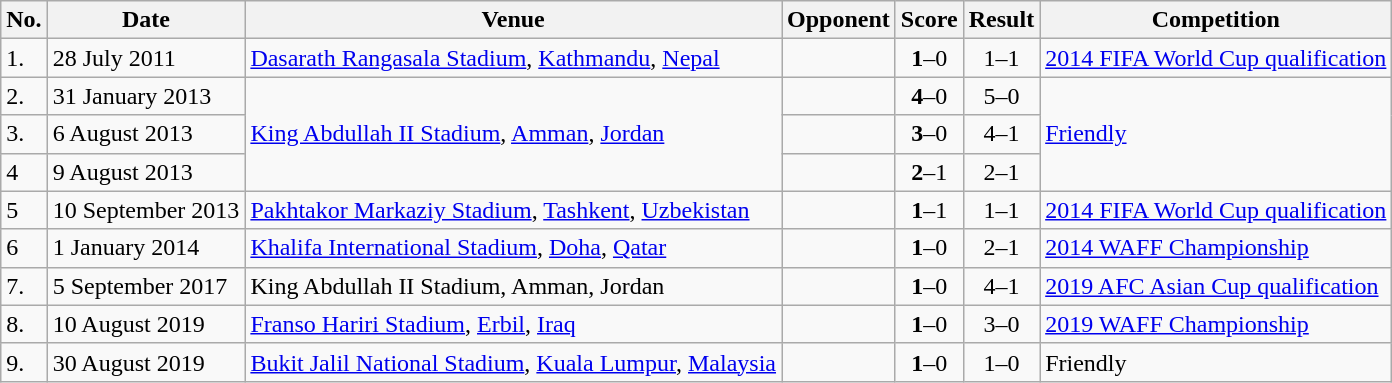<table class="wikitable">
<tr>
<th>No.</th>
<th>Date</th>
<th>Venue</th>
<th>Opponent</th>
<th>Score</th>
<th>Result</th>
<th>Competition</th>
</tr>
<tr>
<td>1.</td>
<td>28 July 2011</td>
<td><a href='#'>Dasarath Rangasala Stadium</a>, <a href='#'>Kathmandu</a>, <a href='#'>Nepal</a></td>
<td></td>
<td align=center><strong>1</strong>–0</td>
<td align=center>1–1</td>
<td><a href='#'>2014 FIFA World Cup qualification</a></td>
</tr>
<tr>
<td>2.</td>
<td>31 January 2013</td>
<td rowspan=3><a href='#'>King Abdullah II Stadium</a>, <a href='#'>Amman</a>, <a href='#'>Jordan</a></td>
<td></td>
<td align=center><strong>4</strong>–0</td>
<td align=center>5–0</td>
<td rowspan=3><a href='#'>Friendly</a></td>
</tr>
<tr>
<td>3.</td>
<td>6 August 2013</td>
<td></td>
<td align=center><strong>3</strong>–0</td>
<td align=center>4–1</td>
</tr>
<tr>
<td>4</td>
<td>9 August 2013</td>
<td></td>
<td align=center><strong>2</strong>–1</td>
<td align=center>2–1</td>
</tr>
<tr>
<td>5</td>
<td>10 September 2013</td>
<td><a href='#'>Pakhtakor Markaziy Stadium</a>, <a href='#'>Tashkent</a>, <a href='#'>Uzbekistan</a></td>
<td></td>
<td align=center><strong>1</strong>–1</td>
<td align=center>1–1 </td>
<td><a href='#'>2014 FIFA World Cup qualification</a></td>
</tr>
<tr>
<td>6</td>
<td>1 January 2014</td>
<td><a href='#'>Khalifa International Stadium</a>, <a href='#'>Doha</a>, <a href='#'>Qatar</a></td>
<td></td>
<td align=center><strong>1</strong>–0</td>
<td align=center>2–1</td>
<td><a href='#'>2014 WAFF Championship</a></td>
</tr>
<tr>
<td>7.</td>
<td>5 September 2017</td>
<td>King Abdullah II Stadium, Amman, Jordan</td>
<td></td>
<td align=center><strong>1</strong>–0</td>
<td align=center>4–1</td>
<td><a href='#'>2019 AFC Asian Cup qualification</a></td>
</tr>
<tr>
<td>8.</td>
<td>10 August 2019</td>
<td><a href='#'>Franso Hariri Stadium</a>, <a href='#'>Erbil</a>, <a href='#'>Iraq</a></td>
<td></td>
<td align=center><strong>1</strong>–0</td>
<td align=center>3–0</td>
<td><a href='#'>2019 WAFF Championship</a></td>
</tr>
<tr>
<td>9.</td>
<td>30 August 2019</td>
<td><a href='#'>Bukit Jalil National Stadium</a>, <a href='#'>Kuala Lumpur</a>, <a href='#'>Malaysia</a></td>
<td></td>
<td align=center><strong>1</strong>–0</td>
<td align=center>1–0</td>
<td>Friendly</td>
</tr>
</table>
